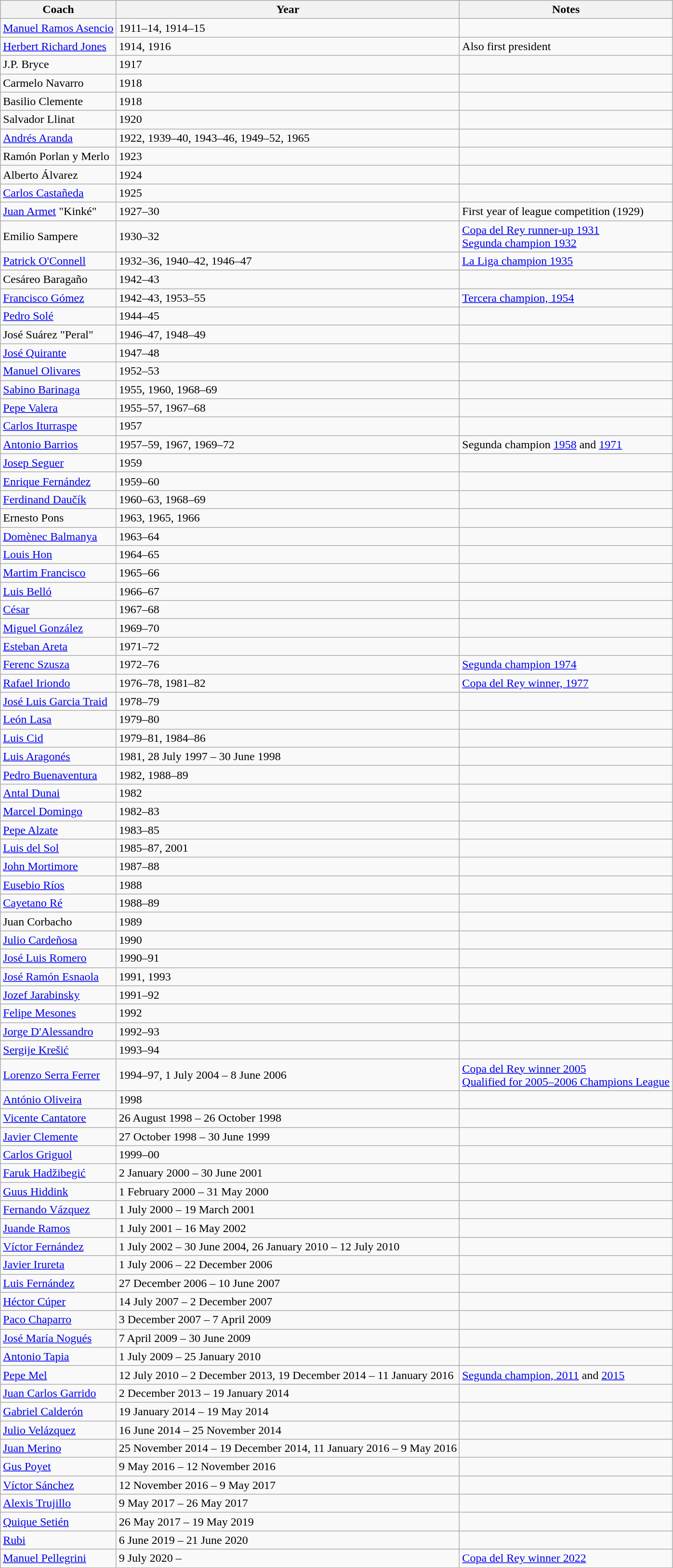<table class="wikitable">
<tr>
<th>Coach</th>
<th>Year</th>
<th>Notes</th>
</tr>
<tr>
<td> <a href='#'>Manuel Ramos Asencio</a></td>
<td>1911–14, 1914–15</td>
<td></td>
</tr>
<tr>
<td> <a href='#'>Herbert Richard Jones</a></td>
<td>1914, 1916</td>
<td>Also first president</td>
</tr>
<tr>
<td> J.P. Bryce</td>
<td>1917</td>
<td></td>
</tr>
<tr>
<td> Carmelo Navarro</td>
<td>1918</td>
<td></td>
</tr>
<tr>
<td> Basilio Clemente</td>
<td>1918</td>
<td></td>
</tr>
<tr>
<td> Salvador Llinat</td>
<td>1920</td>
<td></td>
</tr>
<tr>
<td> <a href='#'>Andrés Aranda</a></td>
<td>1922, 1939–40, 1943–46, 1949–52, 1965</td>
<td></td>
</tr>
<tr>
<td> Ramón Porlan y Merlo</td>
<td>1923</td>
<td></td>
</tr>
<tr>
<td> Alberto Álvarez</td>
<td>1924</td>
<td></td>
</tr>
<tr>
<td> <a href='#'>Carlos Castañeda</a></td>
<td>1925</td>
<td></td>
</tr>
<tr>
<td> <a href='#'>Juan Armet</a> "Kinké"</td>
<td>1927–30</td>
<td>First year of league competition (1929)</td>
</tr>
<tr>
<td> Emilio Sampere</td>
<td>1930–32</td>
<td><a href='#'>Copa del Rey runner-up 1931</a><br> <a href='#'>Segunda champion 1932</a></td>
</tr>
<tr>
<td> <a href='#'>Patrick O'Connell</a></td>
<td>1932–36, 1940–42, 1946–47</td>
<td><a href='#'>La Liga champion 1935</a></td>
</tr>
<tr>
<td> Cesáreo Baragaño</td>
<td>1942–43</td>
<td></td>
</tr>
<tr>
<td> <a href='#'>Francisco Gómez</a></td>
<td>1942–43, 1953–55</td>
<td><a href='#'>Tercera champion, 1954</a></td>
</tr>
<tr>
<td> <a href='#'>Pedro Solé</a></td>
<td>1944–45</td>
<td></td>
</tr>
<tr>
<td> José Suárez "Peral"</td>
<td>1946–47, 1948–49</td>
<td></td>
</tr>
<tr>
<td> <a href='#'>José Quirante</a></td>
<td>1947–48</td>
<td></td>
</tr>
<tr>
<td> <a href='#'>Manuel Olivares</a></td>
<td>1952–53</td>
<td></td>
</tr>
<tr>
<td> <a href='#'>Sabino Barinaga</a></td>
<td>1955, 1960, 1968–69</td>
<td></td>
</tr>
<tr>
<td> <a href='#'>Pepe Valera</a></td>
<td>1955–57, 1967–68</td>
<td></td>
</tr>
<tr>
<td> <a href='#'>Carlos Iturraspe</a></td>
<td>1957</td>
<td></td>
</tr>
<tr>
<td> <a href='#'>Antonio Barrios</a></td>
<td>1957–59, 1967, 1969–72</td>
<td>Segunda champion <a href='#'>1958</a> and <a href='#'>1971</a></td>
</tr>
<tr>
<td> <a href='#'>Josep Seguer</a></td>
<td>1959</td>
<td></td>
</tr>
<tr>
<td> <a href='#'>Enrique Fernández</a></td>
<td>1959–60</td>
<td></td>
</tr>
<tr>
<td> <a href='#'>Ferdinand Daučík</a></td>
<td>1960–63, 1968–69</td>
<td></td>
</tr>
<tr>
<td> Ernesto Pons</td>
<td>1963, 1965, 1966</td>
<td></td>
</tr>
<tr>
<td> <a href='#'>Domènec Balmanya</a></td>
<td>1963–64</td>
<td></td>
</tr>
<tr>
<td> <a href='#'>Louis Hon</a></td>
<td>1964–65</td>
<td></td>
</tr>
<tr>
<td> <a href='#'>Martim Francisco</a></td>
<td>1965–66</td>
<td></td>
</tr>
<tr>
<td> <a href='#'>Luis Belló</a></td>
<td>1966–67</td>
<td></td>
</tr>
<tr>
<td> <a href='#'>César</a></td>
<td>1967–68</td>
<td></td>
</tr>
<tr>
<td> <a href='#'>Miguel González</a></td>
<td>1969–70</td>
<td></td>
</tr>
<tr>
<td> <a href='#'>Esteban Areta</a></td>
<td>1971–72</td>
<td></td>
</tr>
<tr>
<td> <a href='#'>Ferenc Szusza</a></td>
<td>1972–76</td>
<td><a href='#'>Segunda champion 1974</a></td>
</tr>
<tr>
<td> <a href='#'>Rafael Iriondo</a></td>
<td>1976–78, 1981–82</td>
<td><a href='#'>Copa del Rey winner, 1977</a></td>
</tr>
<tr>
<td> <a href='#'>José Luis Garcia Traid</a></td>
<td>1978–79</td>
<td></td>
</tr>
<tr>
<td> <a href='#'>León Lasa</a></td>
<td>1979–80</td>
<td></td>
</tr>
<tr>
<td> <a href='#'>Luis Cid</a></td>
<td>1979–81, 1984–86</td>
<td></td>
</tr>
<tr>
<td> <a href='#'>Luis Aragonés</a></td>
<td>1981, 28 July 1997 – 30 June 1998</td>
<td></td>
</tr>
<tr>
<td> <a href='#'>Pedro Buenaventura</a></td>
<td>1982, 1988–89</td>
<td></td>
</tr>
<tr>
<td> <a href='#'>Antal Dunai</a></td>
<td>1982</td>
<td></td>
</tr>
<tr>
<td> <a href='#'>Marcel Domingo</a></td>
<td>1982–83</td>
<td></td>
</tr>
<tr>
<td> <a href='#'>Pepe Alzate</a></td>
<td>1983–85</td>
<td></td>
</tr>
<tr>
<td> <a href='#'>Luis del Sol</a></td>
<td>1985–87, 2001</td>
<td></td>
</tr>
<tr>
<td> <a href='#'>John Mortimore</a></td>
<td>1987–88</td>
<td></td>
</tr>
<tr>
<td> <a href='#'>Eusebio Ríos</a></td>
<td>1988</td>
<td></td>
</tr>
<tr>
<td> <a href='#'>Cayetano Ré</a></td>
<td>1988–89</td>
<td></td>
</tr>
<tr>
<td> Juan Corbacho</td>
<td>1989</td>
<td></td>
</tr>
<tr>
<td> <a href='#'>Julio Cardeñosa</a></td>
<td>1990</td>
<td></td>
</tr>
<tr>
<td> <a href='#'>José Luis Romero</a></td>
<td>1990–91</td>
<td></td>
</tr>
<tr>
<td> <a href='#'>José Ramón Esnaola</a></td>
<td>1991, 1993</td>
<td></td>
</tr>
<tr>
<td> <a href='#'>Jozef Jarabinsky</a></td>
<td>1991–92</td>
<td></td>
</tr>
<tr>
<td> <a href='#'>Felipe Mesones</a></td>
<td>1992</td>
<td></td>
</tr>
<tr>
<td> <a href='#'>Jorge D'Alessandro</a></td>
<td>1992–93</td>
<td></td>
</tr>
<tr>
<td> <a href='#'>Sergije Krešić</a></td>
<td>1993–94</td>
<td></td>
</tr>
<tr>
<td> <a href='#'>Lorenzo Serra Ferrer</a></td>
<td>1994–97, 1 July 2004 – 8 June 2006</td>
<td><a href='#'>Copa del Rey winner 2005</a><br><a href='#'>Qualified for 2005–2006 Champions League</a></td>
</tr>
<tr>
<td> <a href='#'>António Oliveira</a></td>
<td>1998</td>
<td></td>
</tr>
<tr>
<td> <a href='#'>Vicente Cantatore</a></td>
<td>26 August 1998 – 26 October 1998</td>
<td></td>
</tr>
<tr>
<td> <a href='#'>Javier Clemente</a></td>
<td>27 October 1998 – 30 June 1999</td>
<td></td>
</tr>
<tr>
<td> <a href='#'>Carlos Griguol</a></td>
<td>1999–00</td>
<td></td>
</tr>
<tr>
<td> <a href='#'>Faruk Hadžibegić</a></td>
<td>2 January 2000 – 30 June 2001</td>
<td></td>
</tr>
<tr>
<td> <a href='#'>Guus Hiddink</a></td>
<td>1 February 2000 – 31 May 2000</td>
<td></td>
</tr>
<tr>
<td> <a href='#'>Fernando Vázquez</a></td>
<td>1 July 2000 – 19 March 2001</td>
<td></td>
</tr>
<tr>
<td> <a href='#'>Juande Ramos</a></td>
<td>1 July 2001 – 16 May 2002</td>
<td></td>
</tr>
<tr>
<td> <a href='#'>Víctor Fernández</a></td>
<td>1 July 2002 – 30 June 2004, 26 January 2010 – 12 July 2010</td>
<td></td>
</tr>
<tr>
<td> <a href='#'>Javier Irureta</a></td>
<td>1 July 2006 – 22 December 2006</td>
<td></td>
</tr>
<tr>
<td> <a href='#'>Luis Fernández</a></td>
<td>27 December 2006 – 10 June 2007</td>
<td></td>
</tr>
<tr>
<td> <a href='#'>Héctor Cúper</a></td>
<td>14 July 2007 – 2 December 2007</td>
<td></td>
</tr>
<tr>
<td> <a href='#'>Paco Chaparro</a></td>
<td>3 December 2007 – 7 April 2009</td>
<td></td>
</tr>
<tr>
<td> <a href='#'>José María Nogués</a></td>
<td>7 April 2009 – 30 June 2009</td>
<td></td>
</tr>
<tr>
<td> <a href='#'>Antonio Tapia</a></td>
<td>1 July 2009 – 25 January 2010</td>
<td></td>
</tr>
<tr>
<td> <a href='#'>Pepe Mel</a></td>
<td>12 July 2010 – 2 December 2013, 19 December 2014 – 11 January 2016</td>
<td><a href='#'>Segunda champion, 2011</a> and <a href='#'>2015</a></td>
</tr>
<tr>
<td> <a href='#'>Juan Carlos Garrido</a></td>
<td>2 December 2013 – 19 January 2014</td>
<td></td>
</tr>
<tr>
<td> <a href='#'>Gabriel Calderón</a></td>
<td>19 January 2014 – 19 May 2014</td>
<td></td>
</tr>
<tr>
<td> <a href='#'>Julio Velázquez</a></td>
<td>16 June 2014 – 25 November 2014</td>
<td></td>
</tr>
<tr>
<td> <a href='#'>Juan Merino</a></td>
<td>25 November 2014 – 19 December 2014, 11 January 2016 – 9 May 2016</td>
<td></td>
</tr>
<tr>
<td> <a href='#'>Gus Poyet</a></td>
<td>9 May 2016 – 12 November 2016</td>
<td></td>
</tr>
<tr>
<td> <a href='#'>Víctor Sánchez</a></td>
<td>12 November 2016 – 9 May 2017</td>
<td></td>
</tr>
<tr>
<td> <a href='#'>Alexis Trujillo</a></td>
<td>9 May 2017 – 26 May 2017</td>
<td></td>
</tr>
<tr>
<td> <a href='#'>Quique Setién</a></td>
<td>26 May 2017 – 19 May 2019</td>
<td></td>
</tr>
<tr>
<td> <a href='#'>Rubi</a></td>
<td>6 June 2019 – 21 June 2020</td>
<td></td>
</tr>
<tr>
<td> <a href='#'>Manuel Pellegrini</a></td>
<td>9 July 2020 –</td>
<td><a href='#'>Copa del Rey winner 2022</a></td>
</tr>
</table>
